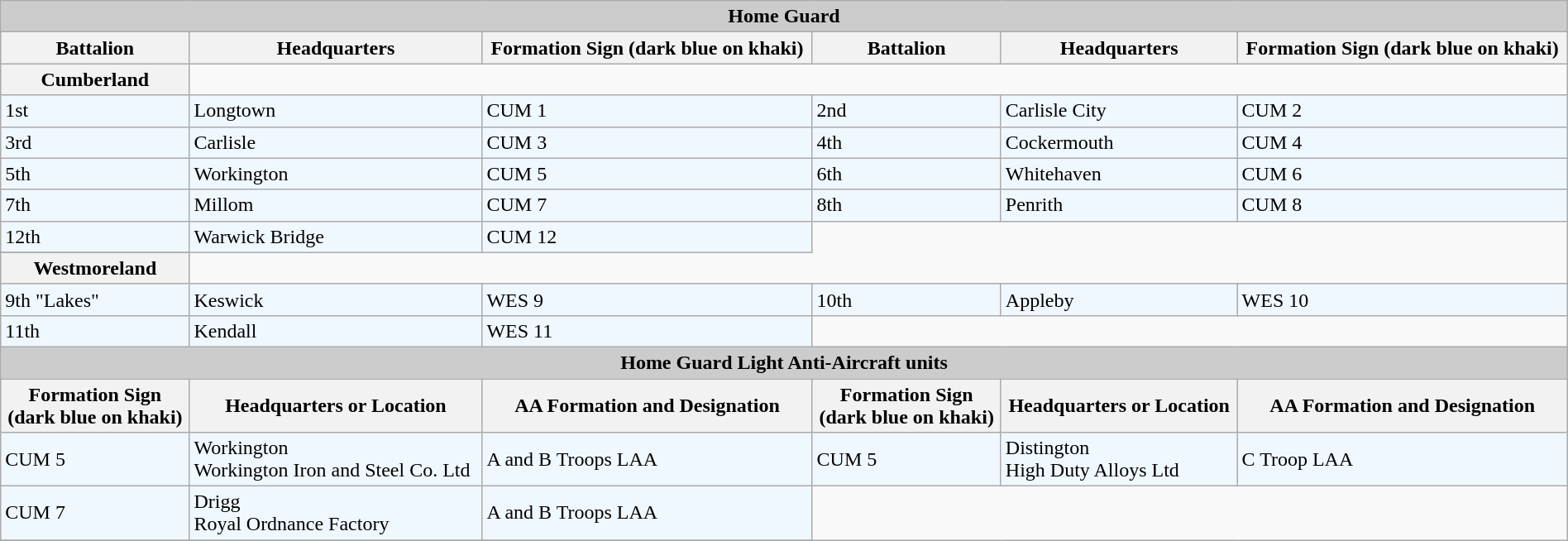<table class="wikitable" style="width:100%;">
<tr>
<th colspan="6" style="background:#ccc;">Home Guard</th>
</tr>
<tr>
<th>Battalion</th>
<th>Headquarters</th>
<th>Formation Sign (dark blue on khaki)</th>
<th>Battalion</th>
<th>Headquarters</th>
<th>Formation Sign (dark blue on khaki)</th>
</tr>
<tr>
<th>Cumberland</th>
</tr>
<tr style="background:#f0f8ff;">
<td>1st</td>
<td>Longtown</td>
<td>CUM 1</td>
<td>2nd</td>
<td>Carlisle City</td>
<td>CUM 2</td>
</tr>
<tr style="background:#f0f8ff;">
<td>3rd</td>
<td>Carlisle</td>
<td>CUM 3</td>
<td>4th</td>
<td>Cockermouth</td>
<td>CUM 4</td>
</tr>
<tr style="background:#f0f8ff;">
<td>5th</td>
<td>Workington</td>
<td>CUM 5</td>
<td>6th</td>
<td>Whitehaven</td>
<td>CUM 6</td>
</tr>
<tr style="background:#f0f8ff;">
<td>7th</td>
<td>Millom</td>
<td>CUM  7</td>
<td>8th</td>
<td>Penrith</td>
<td>CUM  8</td>
</tr>
<tr style="background:#f0f8ff;">
<td>12th</td>
<td>Warwick Bridge</td>
<td>CUM 12</td>
</tr>
<tr style="background:#f0f8ff;">
</tr>
<tr>
<th>Westmoreland</th>
</tr>
<tr style="background:#f0f8ff;">
<td>9th "Lakes"</td>
<td>Keswick</td>
<td>WES 9</td>
<td>10th</td>
<td>Appleby</td>
<td>WES 10</td>
</tr>
<tr style="background:#f0f8ff;">
<td>11th</td>
<td>Kendall</td>
<td>WES 11</td>
</tr>
<tr>
<th colspan="6" style="background:#ccc;">Home Guard Light Anti-Aircraft units</th>
</tr>
<tr>
<th>Formation Sign<br> (dark blue on khaki)</th>
<th>Headquarters or Location</th>
<th>AA Formation and Designation</th>
<th>Formation Sign<br> (dark blue on khaki)</th>
<th>Headquarters or Location</th>
<th>AA Formation and Designation</th>
</tr>
<tr style="background:#f0f8ff;">
<td>CUM 5</td>
<td>Workington <br> Workington Iron and Steel Co. Ltd</td>
<td>A and B Troops LAA</td>
<td>CUM 5</td>
<td>Distington <br> High Duty Alloys Ltd</td>
<td>C Troop LAA</td>
</tr>
<tr style="background:#f0f8ff;">
<td>CUM 7</td>
<td>Drigg <br> Royal Ordnance Factory</td>
<td>A and B Troops LAA</td>
</tr>
<tr>
</tr>
</table>
